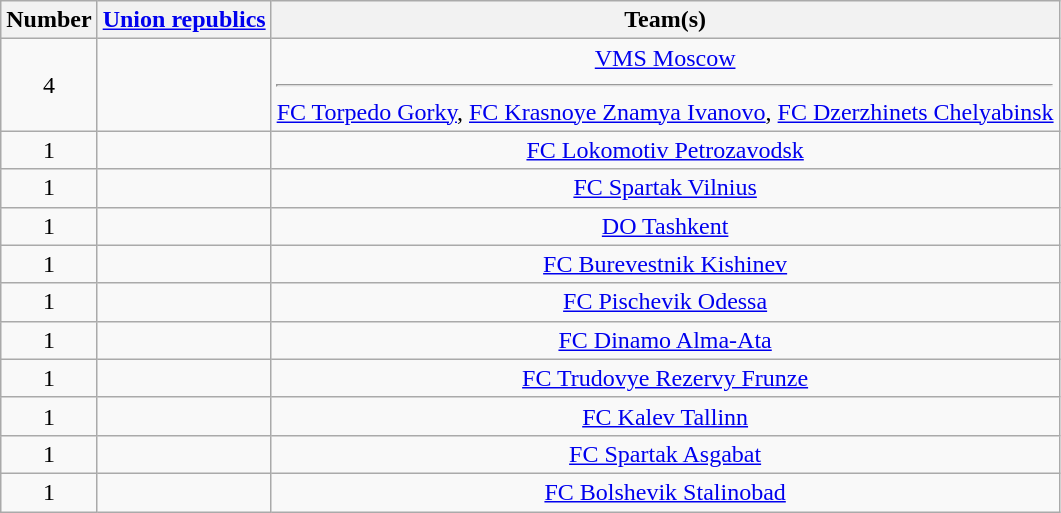<table class="wikitable" style="text-align:center">
<tr>
<th>Number</th>
<th><a href='#'>Union republics</a></th>
<th>Team(s)</th>
</tr>
<tr>
<td rowspan="1">4</td>
<td align="left"></td>
<td><a href='#'>VMS Moscow</a><hr><a href='#'>FC Torpedo Gorky</a>, <a href='#'>FC Krasnoye Znamya Ivanovo</a>, <a href='#'>FC Dzerzhinets Chelyabinsk</a></td>
</tr>
<tr>
<td rowspan="1">1</td>
<td align="left"></td>
<td><a href='#'>FC Lokomotiv Petrozavodsk</a></td>
</tr>
<tr>
<td rowspan="1">1</td>
<td align="left"></td>
<td><a href='#'>FC Spartak Vilnius</a></td>
</tr>
<tr>
<td rowspan="1">1</td>
<td align="left"></td>
<td><a href='#'>DO Tashkent</a></td>
</tr>
<tr>
<td rowspan="1">1</td>
<td align="left"></td>
<td><a href='#'>FC Burevestnik Kishinev</a></td>
</tr>
<tr>
<td rowspan="1">1</td>
<td align="left"></td>
<td><a href='#'>FC Pischevik Odessa</a></td>
</tr>
<tr>
<td rowspan="1">1</td>
<td align="left"></td>
<td><a href='#'>FC Dinamo Alma-Ata</a></td>
</tr>
<tr>
<td rowspan="1">1</td>
<td align="left"></td>
<td><a href='#'>FC Trudovye Rezervy Frunze</a></td>
</tr>
<tr>
<td rowspan="1">1</td>
<td align="left"></td>
<td><a href='#'>FC Kalev Tallinn</a></td>
</tr>
<tr>
<td rowspan="1">1</td>
<td align="left"></td>
<td><a href='#'>FC Spartak Asgabat</a></td>
</tr>
<tr>
<td rowspan="1">1</td>
<td align="left"></td>
<td><a href='#'>FC Bolshevik Stalinobad</a></td>
</tr>
</table>
